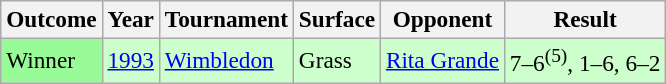<table class="sortable wikitable" style="font-size:97%;">
<tr>
<th>Outcome</th>
<th>Year</th>
<th>Tournament</th>
<th>Surface</th>
<th>Opponent</th>
<th>Result</th>
</tr>
<tr bgcolor="#CCFFCC">
<td bgcolor="98FB98">Winner</td>
<td><a href='#'>1993</a></td>
<td><a href='#'>Wimbledon</a></td>
<td>Grass</td>
<td> <a href='#'>Rita Grande</a></td>
<td>7–6<sup>(5)</sup>, 1–6, 6–2</td>
</tr>
</table>
